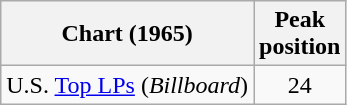<table class="wikitable sortable">
<tr>
<th>Chart (1965)</th>
<th>Peak<br>position</th>
</tr>
<tr>
<td>U.S. <a href='#'>Top LPs</a> (<em>Billboard</em>)</td>
<td align="center">24</td>
</tr>
</table>
